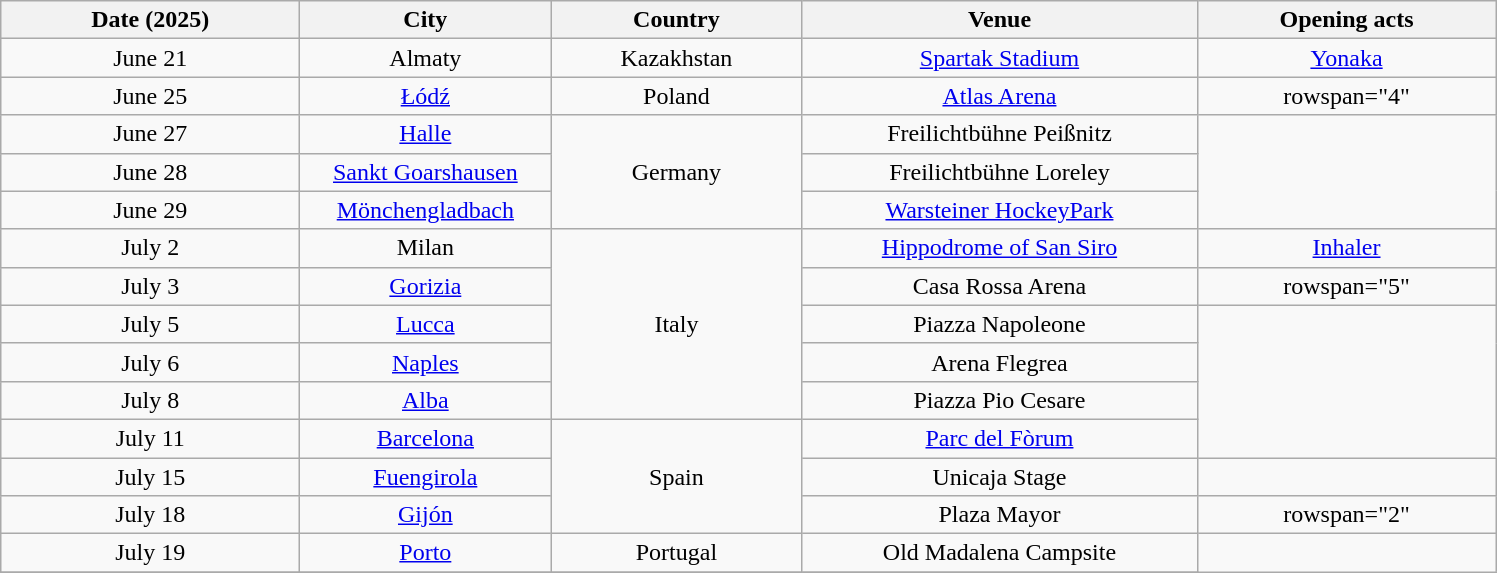<table class="wikitable" style="text-align:center;">
<tr>
<th scope="col" style="width:12em;">Date (2025)</th>
<th scope="col" style="width:10em;">City</th>
<th scope="col" style="width:10em;">Country</th>
<th scope="col" style="width:16em;">Venue</th>
<th scope="col" style="width:12em;">Opening acts</th>
</tr>
<tr>
<td>June 21</td>
<td>Almaty</td>
<td>Kazakhstan</td>
<td><a href='#'>Spartak Stadium</a></td>
<td><a href='#'>Yonaka</a></td>
</tr>
<tr>
<td>June 25</td>
<td><a href='#'>Łódź</a></td>
<td>Poland</td>
<td><a href='#'>Atlas Arena</a></td>
<td>rowspan="4" </td>
</tr>
<tr>
<td>June 27</td>
<td><a href='#'>Halle</a></td>
<td rowspan="3">Germany</td>
<td>Freilichtbühne Peißnitz</td>
</tr>
<tr>
<td>June 28</td>
<td><a href='#'>Sankt Goarshausen</a></td>
<td>Freilichtbühne Loreley</td>
</tr>
<tr>
<td>June 29</td>
<td><a href='#'>Mönchengladbach</a></td>
<td><a href='#'>Warsteiner HockeyPark</a></td>
</tr>
<tr>
<td>July 2</td>
<td>Milan</td>
<td rowspan="5">Italy</td>
<td><a href='#'>Hippodrome of San Siro</a></td>
<td><a href='#'>Inhaler</a></td>
</tr>
<tr>
<td>July 3</td>
<td><a href='#'>Gorizia</a></td>
<td>Casa Rossa Arena</td>
<td>rowspan="5" </td>
</tr>
<tr>
<td>July 5</td>
<td><a href='#'>Lucca</a></td>
<td>Piazza Napoleone</td>
</tr>
<tr>
<td>July 6</td>
<td><a href='#'>Naples</a></td>
<td>Arena Flegrea</td>
</tr>
<tr>
<td>July 8</td>
<td><a href='#'>Alba</a></td>
<td>Piazza Pio Cesare</td>
</tr>
<tr>
<td>July 11</td>
<td><a href='#'>Barcelona</a></td>
<td rowspan="3">Spain</td>
<td><a href='#'>Parc del Fòrum</a></td>
</tr>
<tr>
<td>July 15</td>
<td><a href='#'>Fuengirola</a></td>
<td>Unicaja Stage</td>
<td></td>
</tr>
<tr>
<td>July 18</td>
<td><a href='#'>Gijón</a></td>
<td>Plaza Mayor</td>
<td>rowspan="2" </td>
</tr>
<tr>
<td>July 19</td>
<td><a href='#'>Porto</a></td>
<td>Portugal</td>
<td>Old Madalena Campsite</td>
</tr>
<tr>
</tr>
</table>
